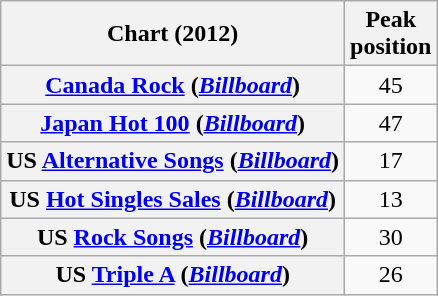<table class="wikitable sortable plainrowheaders">
<tr>
<th scope="col">Chart (2012)</th>
<th scope="col">Peak<br>position</th>
</tr>
<tr>
<th scope="row"><a href='#'>Canada Rock</a> (<em><a href='#'>Billboard</a></em>)</th>
<td align="center">45</td>
</tr>
<tr>
<th scope="row"><a href='#'>Japan Hot 100</a> (<em><a href='#'>Billboard</a></em>)</th>
<td align="center">47</td>
</tr>
<tr>
<th scope="row">US <a href='#'>Alternative Songs</a> (<em><a href='#'>Billboard</a></em>)</th>
<td align="center">17</td>
</tr>
<tr>
<th scope="row">US <a href='#'>Hot Singles Sales</a> (<em><a href='#'>Billboard</a></em>)</th>
<td align="center">13</td>
</tr>
<tr>
<th scope="row">US <a href='#'>Rock Songs</a> (<em><a href='#'>Billboard</a></em>)</th>
<td align="center">30</td>
</tr>
<tr>
<th scope="row">US <a href='#'>Triple A</a> (<em><a href='#'>Billboard</a></em>)</th>
<td align="center">26</td>
</tr>
</table>
